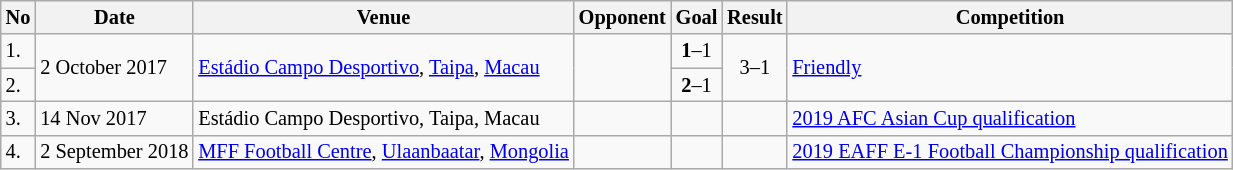<table class="wikitable" style="font-size:85%;">
<tr>
<th>No</th>
<th>Date</th>
<th>Venue</th>
<th>Opponent</th>
<th>Goal</th>
<th>Result</th>
<th>Competition</th>
</tr>
<tr>
<td>1.</td>
<td rowspan=2>2 October 2017</td>
<td rowspan=2><a href='#'>Estádio Campo Desportivo</a>, <a href='#'>Taipa</a>, <a href='#'>Macau</a></td>
<td rowspan=2></td>
<td align=center><strong>1</strong>–1</td>
<td rowspan=2 align=center>3–1</td>
<td rowspan=2><a href='#'>Friendly</a></td>
</tr>
<tr>
<td>2.</td>
<td align=center><strong>2</strong>–1</td>
</tr>
<tr>
<td>3.</td>
<td>14 Nov 2017</td>
<td>Estádio Campo Desportivo, Taipa, Macau</td>
<td></td>
<td></td>
<td></td>
<td><a href='#'>2019 AFC Asian Cup qualification</a></td>
</tr>
<tr>
<td>4.</td>
<td>2 September 2018</td>
<td><a href='#'>MFF Football Centre</a>, <a href='#'>Ulaanbaatar</a>, <a href='#'>Mongolia</a></td>
<td></td>
<td></td>
<td></td>
<td><a href='#'>2019 EAFF E-1 Football Championship qualification</a></td>
</tr>
</table>
